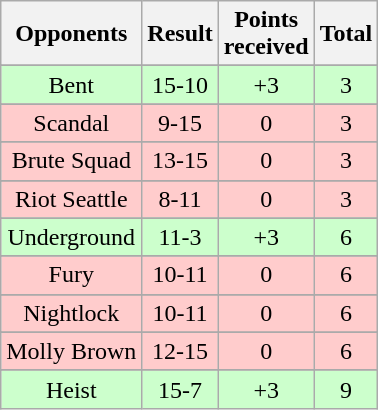<table class="wikitable" ; width:50%;">
<tr>
<th>Opponents</th>
<th>Result</th>
<th>Points<br>received</th>
<th>Total</th>
</tr>
<tr>
</tr>
<tr bgcolor=#ccffcc>
<td style="text-align: center;">Bent</td>
<td style="text-align: center;">15-10</td>
<td style="text-align: center;">+3</td>
<td style="text-align: center;">3</td>
</tr>
<tr>
</tr>
<tr bgcolor=#ffcccc>
<td style="text-align: center;">Scandal</td>
<td style="text-align: center;">9-15</td>
<td style="text-align: center;">0</td>
<td style="text-align: center;">3</td>
</tr>
<tr>
</tr>
<tr bgcolor=#ffcccc>
<td style="text-align: center;">Brute Squad</td>
<td style="text-align: center;">13-15</td>
<td style="text-align: center;">0</td>
<td style="text-align: center;">3</td>
</tr>
<tr>
</tr>
<tr bgcolor=#ffcccc>
<td style="text-align: center;">Riot Seattle</td>
<td style="text-align: center;">8-11</td>
<td style="text-align: center;">0</td>
<td style="text-align: center;">3</td>
</tr>
<tr>
</tr>
<tr bgcolor=#ccffcc>
<td style="text-align: center;">Underground</td>
<td style="text-align: center;">11-3</td>
<td style="text-align: center;">+3</td>
<td style="text-align: center;">6</td>
</tr>
<tr>
</tr>
<tr bgcolor=#ffcccc>
<td style="text-align: center;">Fury</td>
<td style="text-align: center;">10-11</td>
<td style="text-align: center;">0</td>
<td style="text-align: center;">6</td>
</tr>
<tr>
</tr>
<tr bgcolor=#ffcccc>
<td style="text-align: center;">Nightlock</td>
<td style="text-align: center;">10-11</td>
<td style="text-align: center;">0</td>
<td style="text-align: center;">6</td>
</tr>
<tr>
</tr>
<tr bgcolor=#ffcccc>
<td style="text-align: center;">Molly Brown</td>
<td style="text-align: center;">12-15</td>
<td style="text-align: center;">0</td>
<td style="text-align: center;">6</td>
</tr>
<tr>
</tr>
<tr bgcolor=#ccffcc>
<td style="text-align: center;">Heist</td>
<td style="text-align: center;">15-7</td>
<td style="text-align: center;">+3</td>
<td style="text-align: center;">9</td>
</tr>
</table>
